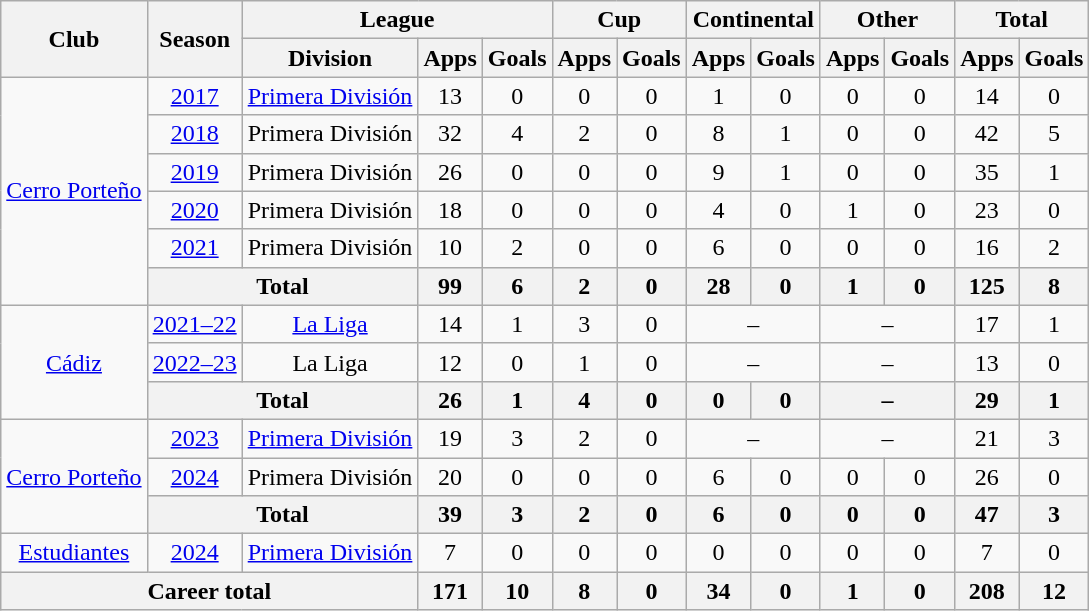<table class="wikitable" style="text-align:center">
<tr>
<th rowspan="2">Club</th>
<th rowspan="2">Season</th>
<th colspan="3">League</th>
<th colspan="2">Cup</th>
<th colspan="2">Continental</th>
<th colspan="2">Other</th>
<th colspan="2">Total</th>
</tr>
<tr>
<th>Division</th>
<th>Apps</th>
<th>Goals</th>
<th>Apps</th>
<th>Goals</th>
<th>Apps</th>
<th>Goals</th>
<th>Apps</th>
<th>Goals</th>
<th>Apps</th>
<th>Goals</th>
</tr>
<tr>
<td rowspan="6"><a href='#'>Cerro Porteño</a></td>
<td><a href='#'>2017</a></td>
<td><a href='#'>Primera División</a></td>
<td>13</td>
<td>0</td>
<td>0</td>
<td>0</td>
<td>1</td>
<td>0</td>
<td>0</td>
<td>0</td>
<td>14</td>
<td>0</td>
</tr>
<tr>
<td><a href='#'>2018</a></td>
<td>Primera División</td>
<td>32</td>
<td>4</td>
<td>2</td>
<td>0</td>
<td>8</td>
<td>1</td>
<td>0</td>
<td>0</td>
<td>42</td>
<td>5</td>
</tr>
<tr>
<td><a href='#'>2019</a></td>
<td>Primera División</td>
<td>26</td>
<td>0</td>
<td>0</td>
<td>0</td>
<td>9</td>
<td>1</td>
<td>0</td>
<td>0</td>
<td>35</td>
<td>1</td>
</tr>
<tr>
<td><a href='#'>2020</a></td>
<td>Primera División</td>
<td>18</td>
<td>0</td>
<td>0</td>
<td>0</td>
<td>4</td>
<td>0</td>
<td>1</td>
<td>0</td>
<td>23</td>
<td>0</td>
</tr>
<tr>
<td><a href='#'>2021</a></td>
<td>Primera División</td>
<td>10</td>
<td>2</td>
<td>0</td>
<td>0</td>
<td>6</td>
<td>0</td>
<td>0</td>
<td>0</td>
<td>16</td>
<td>2</td>
</tr>
<tr>
<th colspan="2">Total</th>
<th>99</th>
<th>6</th>
<th>2</th>
<th>0</th>
<th>28</th>
<th>0</th>
<th>1</th>
<th>0</th>
<th>125</th>
<th>8</th>
</tr>
<tr>
<td rowspan="3"><a href='#'>Cádiz</a></td>
<td><a href='#'>2021–22</a></td>
<td><a href='#'>La Liga</a></td>
<td>14</td>
<td>1</td>
<td>3</td>
<td>0</td>
<td colspan="2">–</td>
<td colspan="2">–</td>
<td>17</td>
<td>1</td>
</tr>
<tr>
<td><a href='#'>2022–23</a></td>
<td>La Liga</td>
<td>12</td>
<td>0</td>
<td>1</td>
<td>0</td>
<td colspan="2">–</td>
<td colspan="2">–</td>
<td>13</td>
<td>0</td>
</tr>
<tr>
<th colspan="2">Total</th>
<th>26</th>
<th>1</th>
<th>4</th>
<th>0</th>
<th>0</th>
<th>0</th>
<th colspan="2">–</th>
<th>29</th>
<th>1</th>
</tr>
<tr>
<td rowspan="3"><a href='#'>Cerro Porteño</a></td>
<td><a href='#'>2023</a></td>
<td><a href='#'>Primera División</a></td>
<td>19</td>
<td>3</td>
<td>2</td>
<td>0</td>
<td colspan="2">–</td>
<td colspan="2">–</td>
<td>21</td>
<td>3</td>
</tr>
<tr>
<td><a href='#'>2024</a></td>
<td>Primera División</td>
<td>20</td>
<td>0</td>
<td>0</td>
<td>0</td>
<td>6</td>
<td>0</td>
<td>0</td>
<td>0</td>
<td>26</td>
<td>0</td>
</tr>
<tr>
<th colspan="2">Total</th>
<th>39</th>
<th>3</th>
<th>2</th>
<th>0</th>
<th>6</th>
<th>0</th>
<th>0</th>
<th>0</th>
<th>47</th>
<th>3</th>
</tr>
<tr>
<td><a href='#'>Estudiantes</a></td>
<td><a href='#'>2024</a></td>
<td><a href='#'>Primera División</a></td>
<td>7</td>
<td>0</td>
<td>0</td>
<td>0</td>
<td>0</td>
<td>0</td>
<td>0</td>
<td>0</td>
<td>7</td>
<td>0</td>
</tr>
<tr>
<th colspan="3">Career total</th>
<th>171</th>
<th>10</th>
<th>8</th>
<th>0</th>
<th>34</th>
<th>0</th>
<th>1</th>
<th>0</th>
<th>208</th>
<th>12</th>
</tr>
</table>
